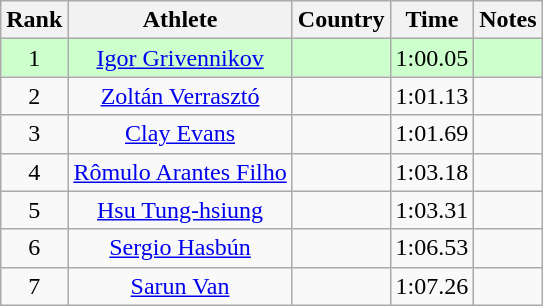<table class="wikitable sortable" style="text-align:center">
<tr>
<th>Rank</th>
<th>Athlete</th>
<th>Country</th>
<th>Time</th>
<th>Notes</th>
</tr>
<tr bgcolor=ccffcc>
<td>1</td>
<td><a href='#'>Igor Grivennikov</a></td>
<td align=left></td>
<td>1:00.05</td>
<td></td>
</tr>
<tr>
<td>2</td>
<td><a href='#'>Zoltán Verrasztó</a></td>
<td align=left></td>
<td>1:01.13</td>
<td></td>
</tr>
<tr>
<td>3</td>
<td><a href='#'>Clay Evans</a></td>
<td align=left></td>
<td>1:01.69</td>
<td></td>
</tr>
<tr>
<td>4</td>
<td><a href='#'>Rômulo Arantes Filho</a></td>
<td align=left></td>
<td>1:03.18</td>
<td></td>
</tr>
<tr>
<td>5</td>
<td><a href='#'>Hsu Tung-hsiung</a></td>
<td align=left></td>
<td>1:03.31</td>
<td></td>
</tr>
<tr>
<td>6</td>
<td><a href='#'>Sergio Hasbún</a></td>
<td align=left></td>
<td>1:06.53</td>
<td></td>
</tr>
<tr>
<td>7</td>
<td><a href='#'>Sarun Van</a></td>
<td align=left></td>
<td>1:07.26</td>
<td></td>
</tr>
</table>
